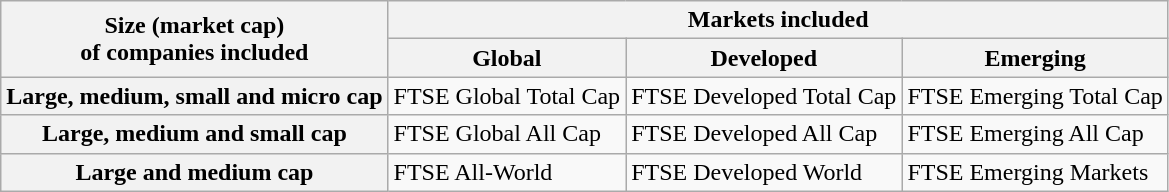<table class="wikitable">
<tr>
<th rowspan=2>Size (market cap)<br>of companies included</th>
<th colspan=3>Markets included</th>
</tr>
<tr>
<th>Global</th>
<th>Developed</th>
<th>Emerging</th>
</tr>
<tr>
<th>Large, medium, small and micro cap</th>
<td>FTSE Global Total Cap</td>
<td>FTSE Developed Total Cap</td>
<td>FTSE Emerging Total Cap</td>
</tr>
<tr>
<th>Large, medium and small cap</th>
<td>FTSE Global All Cap</td>
<td>FTSE Developed All Cap</td>
<td>FTSE Emerging All Cap</td>
</tr>
<tr>
<th>Large and medium cap</th>
<td>FTSE All-World</td>
<td>FTSE Developed World</td>
<td>FTSE Emerging Markets</td>
</tr>
</table>
